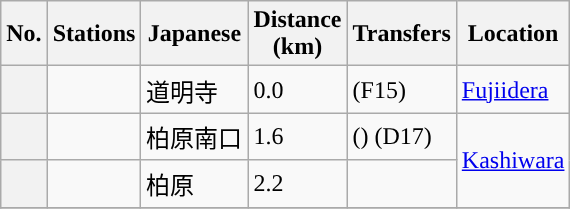<table class=wikitable>
<tr style="text-align: center; border-bottom:solid 2px #">
<th>No.</th>
<th>Stations</th>
<th>Japanese</th>
<th>Distance<br>(km)</th>
<th>Transfers</th>
<th>Location</th>
</tr>
<tr>
<th></th>
<td></td>
<td>道明寺</td>
<td>0.0</td>
<td>  (F15)</td>
<td><a href='#'>Fujiidera</a></td>
</tr>
<tr>
<th></th>
<td></td>
<td>柏原南口</td>
<td>1.6</td>
<td>  () (D17)</td>
<td rowspan="2"><a href='#'>Kashiwara</a></td>
</tr>
<tr>
<th></th>
<td></td>
<td>柏原</td>
<td>2.2</td>
<td></td>
</tr>
<tr>
</tr>
</table>
